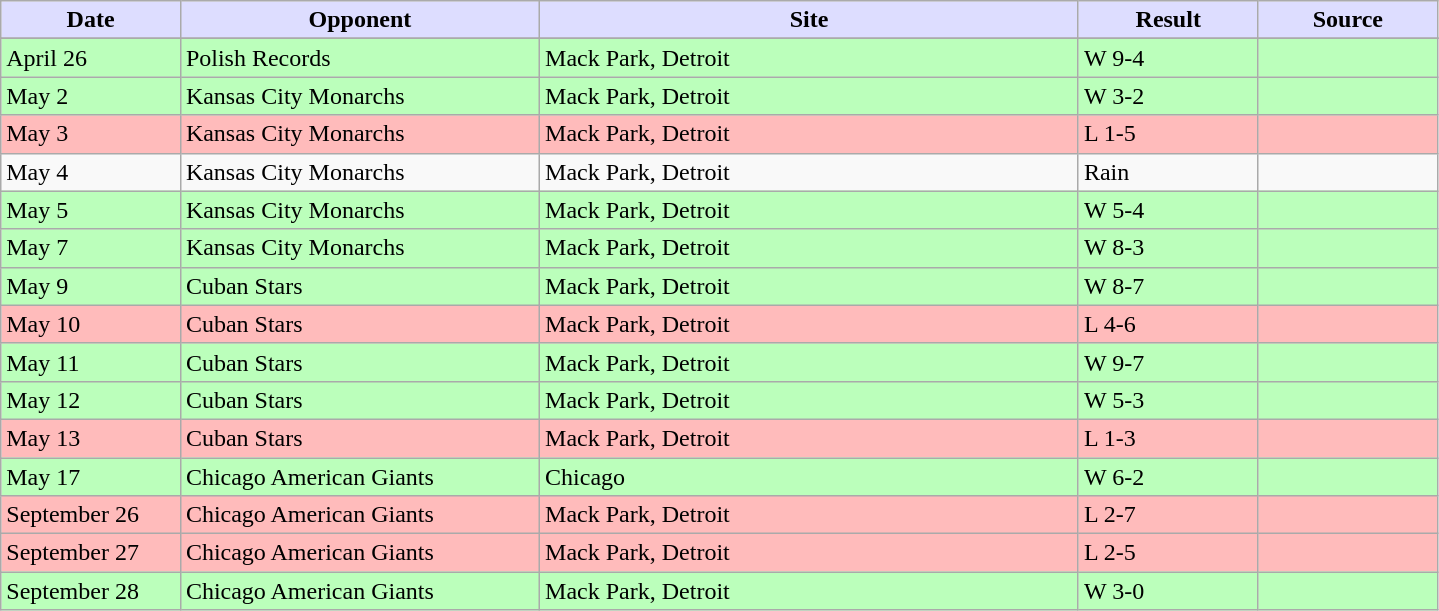<table class="wikitable sortable">
<tr>
<th style="background:#ddf; width:10%;">Date</th>
<th style="background:#ddf; width:20%;">Opponent</th>
<th style="background:#ddf; width:30%;">Site</th>
<th style="background:#ddf; width:10%;">Result</th>
<th style="background:#ddf; width:10%;">Source</th>
</tr>
<tr style="text-align:center;">
</tr>
<tr bgcolor="bbffbb">
<td>April 26</td>
<td>Polish Records</td>
<td>Mack Park, Detroit</td>
<td>W 9-4</td>
<td></td>
</tr>
<tr bgcolor="bbffbb">
<td>May 2</td>
<td>Kansas City Monarchs</td>
<td>Mack Park, Detroit</td>
<td>W 3-2</td>
<td></td>
</tr>
<tr bgcolor="ffbbbb">
<td>May 3</td>
<td>Kansas City Monarchs</td>
<td>Mack Park, Detroit</td>
<td>L 1-5</td>
<td></td>
</tr>
<tr>
<td>May 4</td>
<td>Kansas City Monarchs</td>
<td>Mack Park, Detroit</td>
<td>Rain</td>
<td></td>
</tr>
<tr bgcolor="bbffbb">
<td>May 5</td>
<td>Kansas City Monarchs</td>
<td>Mack Park, Detroit</td>
<td>W 5-4</td>
<td></td>
</tr>
<tr bgcolor="bbffbb">
<td>May 7</td>
<td>Kansas City Monarchs</td>
<td>Mack Park, Detroit</td>
<td>W 8-3</td>
<td></td>
</tr>
<tr bgcolor="bbffbb">
<td>May 9</td>
<td>Cuban Stars</td>
<td>Mack Park, Detroit</td>
<td>W 8-7</td>
<td></td>
</tr>
<tr bgcolor="ffbbbb">
<td>May 10</td>
<td>Cuban Stars</td>
<td>Mack Park, Detroit</td>
<td>L 4-6</td>
<td></td>
</tr>
<tr bgcolor="bbffbb">
<td>May 11</td>
<td>Cuban Stars</td>
<td>Mack Park, Detroit</td>
<td>W 9-7</td>
<td></td>
</tr>
<tr bgcolor="bbffbb">
<td>May 12</td>
<td>Cuban Stars</td>
<td>Mack Park, Detroit</td>
<td>W 5-3</td>
<td></td>
</tr>
<tr bgcolor="ffbbbb">
<td>May 13</td>
<td>Cuban Stars</td>
<td>Mack Park, Detroit</td>
<td>L 1-3</td>
<td></td>
</tr>
<tr bgcolor="bbffbb">
<td>May 17</td>
<td>Chicago American Giants</td>
<td>Chicago</td>
<td>W 6-2</td>
<td></td>
</tr>
<tr bgcolor="ffbbbb">
<td>September 26</td>
<td>Chicago American Giants</td>
<td>Mack Park, Detroit</td>
<td>L 2-7</td>
<td></td>
</tr>
<tr bgcolor="ffbbbb">
<td>September 27</td>
<td>Chicago American Giants</td>
<td>Mack Park, Detroit</td>
<td>L 2-5</td>
<td></td>
</tr>
<tr bgcolor="bbffbb">
<td>September 28</td>
<td>Chicago American Giants</td>
<td>Mack Park, Detroit</td>
<td>W 3-0</td>
<td></td>
</tr>
</table>
